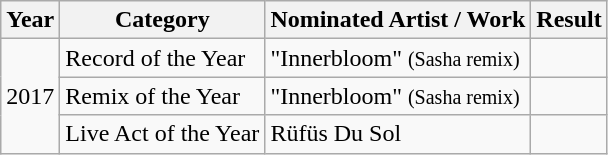<table class="wikitable">
<tr>
<th>Year</th>
<th>Category</th>
<th>Nominated Artist / Work</th>
<th>Result</th>
</tr>
<tr>
<td rowspan="3">2017</td>
<td>Record of the Year</td>
<td>"Innerbloom" <small> (Sasha remix) </small></td>
<td></td>
</tr>
<tr>
<td>Remix of the Year</td>
<td>"Innerbloom" <small> (Sasha remix) </small></td>
<td></td>
</tr>
<tr>
<td>Live Act of the Year</td>
<td>Rüfüs Du Sol</td>
<td></td>
</tr>
</table>
